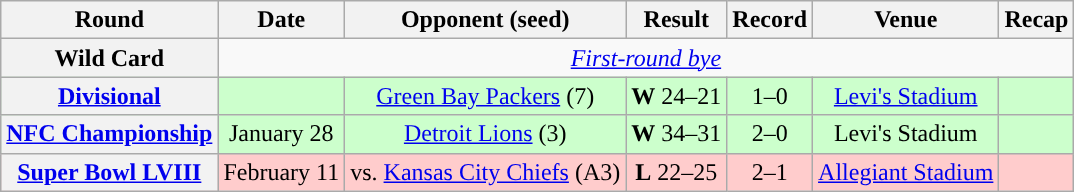<table class="wikitable" style="text-align:center">
<tr>
<th>Round</th>
<th>Date</th>
<th>Opponent (seed)</th>
<th>Result</th>
<th>Record</th>
<th>Venue</th>
<th>Recap</th>
</tr>
<tr>
<th>Wild Card</th>
<td colspan="6"><em><a href='#'>First-round bye</a></em></td>
</tr>
<tr style="background:#cfc">
<th><a href='#'>Divisional</a></th>
<td></td>
<td><a href='#'>Green Bay Packers</a> (7)</td>
<td><strong>W</strong> 24–21</td>
<td>1–0</td>
<td><a href='#'>Levi's Stadium</a></td>
<td></td>
</tr>
<tr style="background:#cfc">
<th><a href='#'>NFC Championship</a></th>
<td>January 28</td>
<td><a href='#'>Detroit Lions</a> (3)</td>
<td><strong>W</strong> 34–31</td>
<td>2–0</td>
<td>Levi's Stadium</td>
<td></td>
</tr>
<tr style="background:#fcc">
<th><a href='#'>Super Bowl LVIII</a></th>
<td>February 11</td>
<td>vs. <a href='#'>Kansas City Chiefs</a> (A3)</td>
<td><strong>L</strong> 22–25 </td>
<td>2–1</td>
<td><a href='#'>Allegiant Stadium</a></td>
<td></td>
</tr>
</table>
